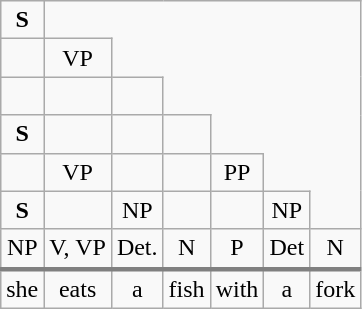<table class="wikitable" style="text-align:center">
<tr>
<td><strong>S</strong></td>
</tr>
<tr>
<td></td>
<td>VP</td>
</tr>
<tr>
<td></td>
<td> </td>
<td></td>
</tr>
<tr>
<td><strong>S</strong></td>
<td></td>
<td></td>
<td></td>
</tr>
<tr>
<td></td>
<td>VP</td>
<td></td>
<td></td>
<td>PP</td>
</tr>
<tr>
<td><strong>S</strong></td>
<td></td>
<td>NP</td>
<td></td>
<td></td>
<td>NP</td>
</tr>
<tr>
<td>NP</td>
<td>V, VP</td>
<td>Det.</td>
<td>N</td>
<td>P</td>
<td>Det</td>
<td>N</td>
</tr>
<tr style="border-top:3px solid grey;">
<td>she</td>
<td>eats</td>
<td>a</td>
<td>fish</td>
<td>with</td>
<td>a</td>
<td>fork</td>
</tr>
</table>
